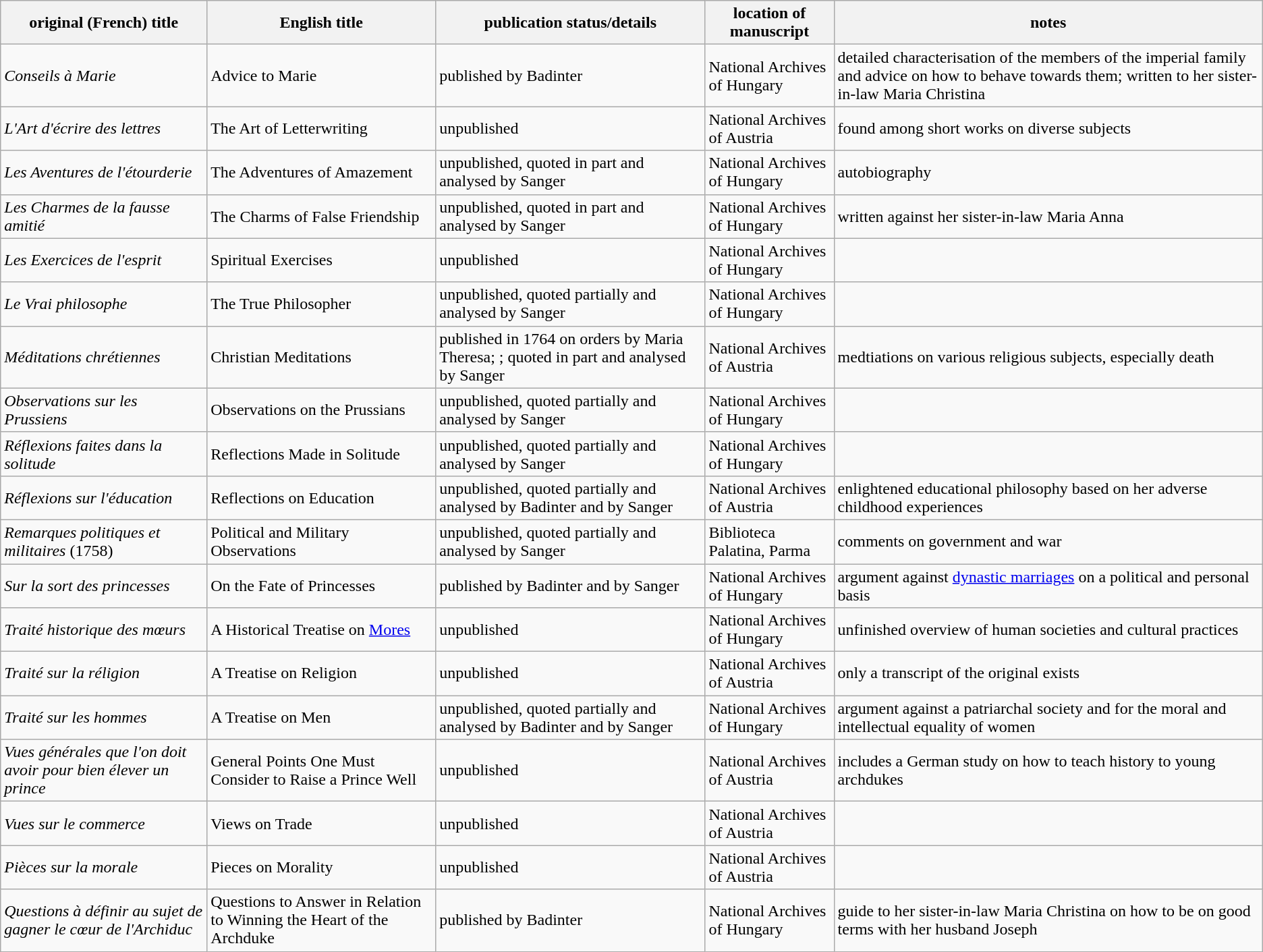<table class="wikitable mw-collapsible">
<tr>
<th>original (French) title</th>
<th>English title</th>
<th>publication status/details</th>
<th>location of manuscript</th>
<th>notes</th>
</tr>
<tr>
<td><em>Conseils à Marie</em></td>
<td>Advice to Marie</td>
<td>published by Badinter</td>
<td>National Archives of Hungary</td>
<td>detailed characterisation of the members of the imperial family and advice on how to behave towards them; written to her sister-in-law Maria Christina</td>
</tr>
<tr>
<td><em>L'Art d'écrire des lettres</em></td>
<td>The Art of Letterwriting</td>
<td>unpublished</td>
<td>National Archives of Austria</td>
<td>found among short works on diverse subjects</td>
</tr>
<tr>
<td><em>Les Aventures de l'étourderie</em></td>
<td>The Adventures of Amazement</td>
<td>unpublished, quoted in part and analysed by Sanger</td>
<td>National Archives of Hungary</td>
<td>autobiography</td>
</tr>
<tr>
<td><em>Les Charmes de la fausse amitié</em></td>
<td>The Charms of False Friendship</td>
<td>unpublished, quoted in part and analysed by Sanger</td>
<td>National Archives of Hungary</td>
<td>written against her sister-in-law Maria Anna</td>
</tr>
<tr>
<td><em>Les Exercices de l'esprit</em></td>
<td>Spiritual Exercises</td>
<td>unpublished</td>
<td>National Archives of Hungary</td>
<td></td>
</tr>
<tr>
<td><em>Le Vrai philosophe</em></td>
<td>The True Philosopher</td>
<td>unpublished, quoted partially and analysed by Sanger</td>
<td>National Archives of Hungary</td>
<td></td>
</tr>
<tr>
<td><em>Méditations chrétiennes</em></td>
<td>Christian Meditations</td>
<td>published in 1764 on orders by Maria Theresa; ; quoted in part and analysed by Sanger</td>
<td>National Archives of Austria</td>
<td>medtiations on various religious subjects, especially death</td>
</tr>
<tr>
<td><em>Observations sur les Prussiens</em></td>
<td>Observations on the Prussians</td>
<td>unpublished, quoted partially and analysed by Sanger</td>
<td>National Archives of Hungary</td>
<td></td>
</tr>
<tr>
<td><em>Réflexions faites dans la solitude</em></td>
<td>Reflections Made in Solitude</td>
<td>unpublished, quoted partially and analysed by Sanger</td>
<td>National Archives of Hungary</td>
<td></td>
</tr>
<tr>
<td><em>Réflexions sur l'éducation</em></td>
<td>Reflections on Education</td>
<td>unpublished, quoted partially and analysed by Badinter and by Sanger</td>
<td>National Archives of Austria</td>
<td>enlightened educational philosophy based on her adverse childhood experiences</td>
</tr>
<tr>
<td><em>Remarques politiques et militaires</em> (1758)</td>
<td>Political and Military Observations</td>
<td>unpublished, quoted partially and analysed by Sanger</td>
<td>Biblioteca Palatina, Parma</td>
<td>comments on government and war</td>
</tr>
<tr>
<td><em>Sur la sort des princesses</em></td>
<td>On the Fate of Princesses</td>
<td>published by Badinter and by Sanger</td>
<td>National Archives of Hungary</td>
<td>argument against <a href='#'>dynastic marriages</a> on a political and personal basis</td>
</tr>
<tr>
<td><em>Traité historique des mœurs</em></td>
<td>A Historical Treatise on <a href='#'>Mores</a></td>
<td>unpublished</td>
<td>National Archives of Hungary</td>
<td>unfinished overview of human societies and cultural practices</td>
</tr>
<tr>
<td><em>Traité sur la réligion</em></td>
<td>A Treatise on Religion</td>
<td>unpublished</td>
<td>National Archives of Austria</td>
<td>only a transcript of the original exists</td>
</tr>
<tr>
<td><em>Traité sur les hommes</em></td>
<td>A Treatise on Men</td>
<td>unpublished, quoted partially and analysed by Badinter and by Sanger</td>
<td>National Archives of Hungary</td>
<td>argument against a patriarchal society and for the moral and intellectual equality of women</td>
</tr>
<tr>
<td><em>Vues générales que l'on doit avoir pour bien élever un prince</em></td>
<td>General Points One Must Consider to Raise a Prince Well</td>
<td>unpublished</td>
<td>National Archives of Austria</td>
<td>includes a German study on how to teach history to young archdukes</td>
</tr>
<tr>
<td><em>Vues sur le commerce</em></td>
<td>Views on Trade</td>
<td>unpublished</td>
<td>National Archives of Austria</td>
<td></td>
</tr>
<tr>
<td><em>Pièces sur la morale</em></td>
<td>Pieces on Morality</td>
<td>unpublished</td>
<td>National Archives of Austria</td>
<td></td>
</tr>
<tr>
<td><em>Questions à définir au sujet de gagner le cœur de l'Archiduc</em></td>
<td>Questions to Answer in Relation to Winning the Heart of the Archduke</td>
<td>published by Badinter</td>
<td>National Archives of Hungary</td>
<td>guide to her sister-in-law Maria Christina on how to be on good terms with her husband Joseph</td>
</tr>
</table>
